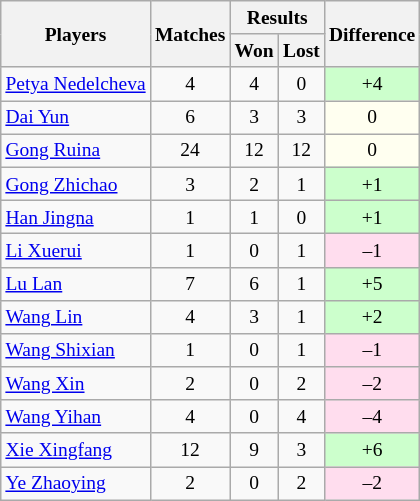<table class=wikitable style="text-align:center; font-size:small">
<tr>
<th rowspan="2">Players</th>
<th rowspan="2">Matches</th>
<th colspan="2">Results</th>
<th rowspan="2">Difference</th>
</tr>
<tr>
<th>Won</th>
<th>Lost</th>
</tr>
<tr>
<td align="left"> <a href='#'>Petya Nedelcheva</a></td>
<td>4</td>
<td>4</td>
<td>0</td>
<td bgcolor="#ccffcc">+4</td>
</tr>
<tr>
<td align="left"> <a href='#'>Dai Yun</a></td>
<td>6</td>
<td>3</td>
<td>3</td>
<td bgcolor="#fffff0">0</td>
</tr>
<tr>
<td align="left"> <a href='#'>Gong Ruina</a></td>
<td>24</td>
<td>12</td>
<td>12</td>
<td bgcolor="#fffff0">0</td>
</tr>
<tr>
<td align="left"> <a href='#'>Gong Zhichao</a></td>
<td>3</td>
<td>2</td>
<td>1</td>
<td bgcolor="#ccffcc">+1</td>
</tr>
<tr>
<td align="left"> <a href='#'>Han Jingna</a></td>
<td>1</td>
<td>1</td>
<td>0</td>
<td bgcolor="#ccffcc">+1</td>
</tr>
<tr>
<td align="left"> <a href='#'>Li Xuerui</a></td>
<td>1</td>
<td>0</td>
<td>1</td>
<td bgcolor="#ffddee">–1</td>
</tr>
<tr>
<td align="left"> <a href='#'>Lu Lan</a></td>
<td>7</td>
<td>6</td>
<td>1</td>
<td bgcolor="#ccffcc">+5</td>
</tr>
<tr>
<td align="left"> <a href='#'>Wang Lin</a></td>
<td>4</td>
<td>3</td>
<td>1</td>
<td bgcolor="#ccffcc">+2</td>
</tr>
<tr>
<td align="left"> <a href='#'>Wang Shixian</a></td>
<td>1</td>
<td>0</td>
<td>1</td>
<td bgcolor="#ffddee">–1</td>
</tr>
<tr>
<td align="left"> <a href='#'>Wang Xin</a></td>
<td>2</td>
<td>0</td>
<td>2</td>
<td bgcolor="#ffddee">–2</td>
</tr>
<tr>
<td align="left"> <a href='#'>Wang Yihan</a></td>
<td>4</td>
<td>0</td>
<td>4</td>
<td bgcolor="#ffddee">–4</td>
</tr>
<tr>
<td align="left"> <a href='#'>Xie Xingfang</a></td>
<td>12</td>
<td>9</td>
<td>3</td>
<td bgcolor="#ccffcc">+6</td>
</tr>
<tr>
<td align="left"> <a href='#'>Ye Zhaoying</a></td>
<td>2</td>
<td>0</td>
<td>2</td>
<td bgcolor="#ffddee">–2</td>
</tr>
</table>
